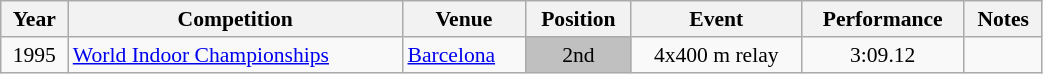<table class="wikitable" width=55% style="font-size:90%; text-align:center;">
<tr>
<th>Year</th>
<th>Competition</th>
<th>Venue</th>
<th>Position</th>
<th>Event</th>
<th>Performance</th>
<th>Notes</th>
</tr>
<tr>
<td>1995</td>
<td align=left><a href='#'>World Indoor Championships</a></td>
<td align=left> <a href='#'>Barcelona</a></td>
<td bgcolor=silver>2nd</td>
<td>4x400 m relay</td>
<td>3:09.12</td>
<td></td>
</tr>
</table>
